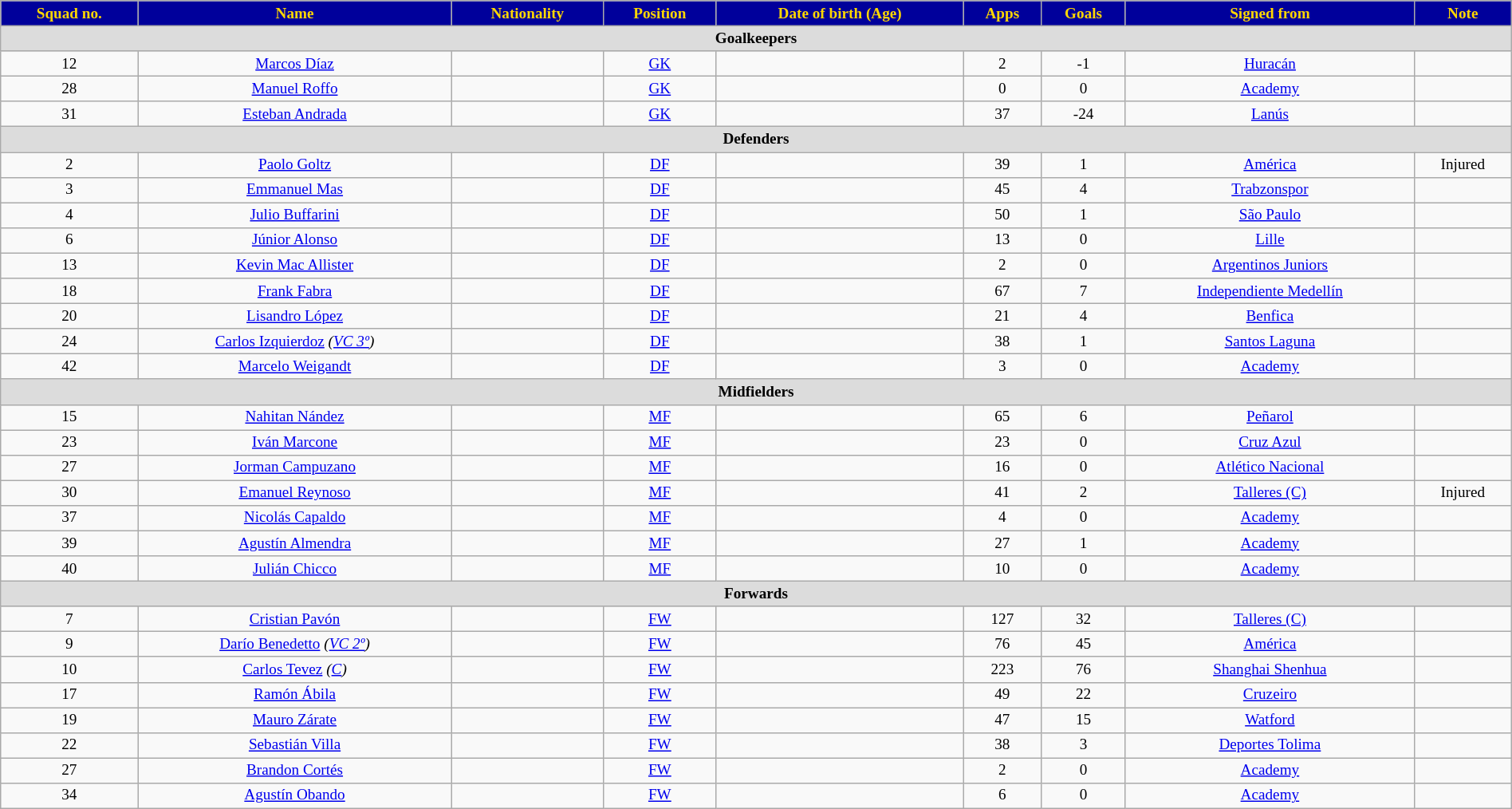<table class="wikitable"  style="text-align:center; font-size:80%; width:100%;">
<tr>
<th style="background:#00009B; color:gold; text-align:center;">Squad no.</th>
<th style="background:#00009B; color:gold; text-align:center;">Name</th>
<th style="background:#00009B; color:gold; text-align:center;">Nationality</th>
<th style="background:#00009B; color:gold; text-align:center;">Position</th>
<th style="background:#00009B; color:gold; text-align:center;">Date of birth (Age)</th>
<th style="background:#00009B; color:gold; text-align:center;">Apps</th>
<th style="background:#00009B; color:gold; text-align:center;">Goals</th>
<th style="background:#00009B; color:gold; text-align:center;">Signed from</th>
<th style="background:#00009B; color:gold; text-align:center;">Note</th>
</tr>
<tr>
<th colspan="9"  style="background:#dcdcdc; text-align:center;">Goalkeepers</th>
</tr>
<tr>
<td>12</td>
<td><a href='#'>Marcos Díaz</a></td>
<td></td>
<td><a href='#'>GK</a></td>
<td></td>
<td>2</td>
<td>-1</td>
<td> <a href='#'>Huracán</a></td>
<td></td>
</tr>
<tr>
<td>28</td>
<td><a href='#'>Manuel Roffo</a></td>
<td></td>
<td><a href='#'>GK</a></td>
<td></td>
<td>0</td>
<td>0</td>
<td> <a href='#'>Academy</a></td>
<td></td>
</tr>
<tr>
<td>31</td>
<td><a href='#'>Esteban Andrada</a></td>
<td></td>
<td><a href='#'>GK</a></td>
<td></td>
<td>37</td>
<td>-24</td>
<td> <a href='#'>Lanús</a></td>
<td></td>
</tr>
<tr>
<th colspan="9"  style="background:#dcdcdc; text-align:center;">Defenders</th>
</tr>
<tr>
<td>2</td>
<td><a href='#'>Paolo Goltz</a></td>
<td></td>
<td><a href='#'>DF</a></td>
<td></td>
<td>39</td>
<td>1</td>
<td> <a href='#'>América</a></td>
<td>Injured</td>
</tr>
<tr>
<td>3</td>
<td><a href='#'>Emmanuel Mas</a></td>
<td></td>
<td><a href='#'>DF</a></td>
<td></td>
<td>45</td>
<td>4</td>
<td> <a href='#'>Trabzonspor</a></td>
<td></td>
</tr>
<tr>
<td>4</td>
<td><a href='#'>Julio Buffarini</a></td>
<td></td>
<td><a href='#'>DF</a></td>
<td></td>
<td>50</td>
<td>1</td>
<td> <a href='#'>São Paulo</a></td>
<td></td>
</tr>
<tr>
<td>6</td>
<td><a href='#'>Júnior Alonso</a></td>
<td></td>
<td><a href='#'>DF</a></td>
<td></td>
<td>13</td>
<td>0</td>
<td> <a href='#'>Lille</a></td>
<td></td>
</tr>
<tr>
<td>13</td>
<td><a href='#'>Kevin Mac Allister</a></td>
<td></td>
<td><a href='#'>DF</a></td>
<td></td>
<td>2</td>
<td>0</td>
<td> <a href='#'>Argentinos Juniors</a></td>
<td></td>
</tr>
<tr>
<td>18</td>
<td><a href='#'>Frank Fabra</a></td>
<td></td>
<td><a href='#'>DF</a></td>
<td></td>
<td>67</td>
<td>7</td>
<td> <a href='#'>Independiente Medellín</a></td>
<td></td>
</tr>
<tr>
<td>20</td>
<td><a href='#'>Lisandro López</a></td>
<td></td>
<td><a href='#'>DF</a></td>
<td></td>
<td>21</td>
<td>4</td>
<td> <a href='#'>Benfica</a></td>
<td></td>
</tr>
<tr>
<td>24</td>
<td><a href='#'>Carlos Izquierdoz</a> <em>(<a href='#'>VC 3º</a>)</em></td>
<td></td>
<td><a href='#'>DF</a></td>
<td></td>
<td>38</td>
<td>1</td>
<td> <a href='#'>Santos Laguna</a></td>
<td></td>
</tr>
<tr>
<td>42</td>
<td><a href='#'>Marcelo Weigandt</a></td>
<td></td>
<td><a href='#'>DF</a></td>
<td></td>
<td>3</td>
<td>0</td>
<td> <a href='#'>Academy</a></td>
<td></td>
</tr>
<tr>
<th colspan="9"  style="background:#dcdcdc; text-align:center;">Midfielders</th>
</tr>
<tr>
<td>15</td>
<td><a href='#'>Nahitan Nández</a></td>
<td></td>
<td><a href='#'>MF</a></td>
<td></td>
<td>65</td>
<td>6</td>
<td> <a href='#'>Peñarol</a></td>
<td></td>
</tr>
<tr>
<td>23</td>
<td><a href='#'>Iván Marcone</a></td>
<td></td>
<td><a href='#'>MF</a></td>
<td></td>
<td>23</td>
<td>0</td>
<td> <a href='#'>Cruz Azul</a></td>
<td></td>
</tr>
<tr>
<td>27</td>
<td><a href='#'>Jorman Campuzano</a></td>
<td></td>
<td><a href='#'>MF</a></td>
<td></td>
<td>16</td>
<td>0</td>
<td> <a href='#'>Atlético Nacional</a></td>
<td></td>
</tr>
<tr>
<td>30</td>
<td><a href='#'>Emanuel Reynoso</a></td>
<td></td>
<td><a href='#'>MF</a></td>
<td></td>
<td>41</td>
<td>2</td>
<td> <a href='#'>Talleres (C)</a></td>
<td>Injured</td>
</tr>
<tr>
<td>37</td>
<td><a href='#'>Nicolás Capaldo</a></td>
<td></td>
<td><a href='#'>MF</a></td>
<td></td>
<td>4</td>
<td>0</td>
<td> <a href='#'>Academy</a></td>
<td></td>
</tr>
<tr>
<td>39</td>
<td><a href='#'>Agustín Almendra</a></td>
<td></td>
<td><a href='#'>MF</a></td>
<td></td>
<td>27</td>
<td>1</td>
<td> <a href='#'>Academy</a></td>
<td></td>
</tr>
<tr>
<td>40</td>
<td><a href='#'>Julián Chicco</a></td>
<td></td>
<td><a href='#'>MF</a></td>
<td></td>
<td>10</td>
<td>0</td>
<td> <a href='#'>Academy</a></td>
<td></td>
</tr>
<tr>
<th colspan="9"  style="background:#dcdcdc; text-align:center;">Forwards</th>
</tr>
<tr>
<td>7</td>
<td><a href='#'>Cristian Pavón</a></td>
<td></td>
<td><a href='#'>FW</a></td>
<td></td>
<td>127</td>
<td>32</td>
<td> <a href='#'>Talleres (C)</a></td>
<td></td>
</tr>
<tr>
<td>9</td>
<td><a href='#'>Darío Benedetto</a> <em>(<a href='#'>VC 2º</a>)</em></td>
<td></td>
<td><a href='#'>FW</a></td>
<td></td>
<td>76</td>
<td>45</td>
<td> <a href='#'>América</a></td>
<td></td>
</tr>
<tr>
<td>10</td>
<td><a href='#'>Carlos Tevez</a> <em>(<a href='#'>C</a>)</em></td>
<td></td>
<td><a href='#'>FW</a></td>
<td></td>
<td>223</td>
<td>76</td>
<td> <a href='#'>Shanghai Shenhua</a></td>
<td></td>
</tr>
<tr>
<td>17</td>
<td><a href='#'>Ramón Ábila</a></td>
<td></td>
<td><a href='#'>FW</a></td>
<td></td>
<td>49</td>
<td>22</td>
<td> <a href='#'>Cruzeiro</a></td>
<td></td>
</tr>
<tr>
<td>19</td>
<td><a href='#'>Mauro Zárate</a></td>
<td></td>
<td><a href='#'>FW</a></td>
<td></td>
<td>47</td>
<td>15</td>
<td> <a href='#'>Watford</a></td>
<td></td>
</tr>
<tr>
<td>22</td>
<td><a href='#'>Sebastián Villa</a></td>
<td></td>
<td><a href='#'>FW</a></td>
<td></td>
<td>38</td>
<td>3</td>
<td> <a href='#'>Deportes Tolima</a></td>
<td></td>
</tr>
<tr>
<td>27</td>
<td><a href='#'>Brandon Cortés</a></td>
<td></td>
<td><a href='#'>FW</a></td>
<td></td>
<td>2</td>
<td>0</td>
<td> <a href='#'>Academy</a></td>
<td></td>
</tr>
<tr>
<td>34</td>
<td><a href='#'>Agustín Obando</a></td>
<td></td>
<td><a href='#'>FW</a></td>
<td></td>
<td>6</td>
<td>0</td>
<td> <a href='#'>Academy</a></td>
<td></td>
</tr>
</table>
